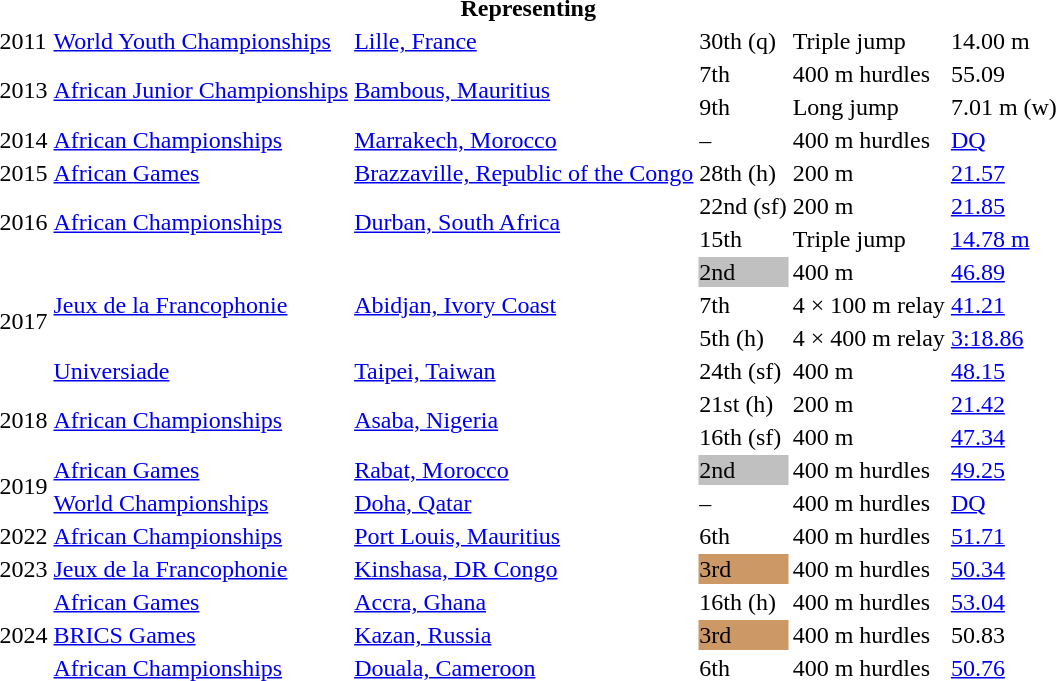<table>
<tr>
<th colspan="6">Representing </th>
</tr>
<tr>
<td>2011</td>
<td><a href='#'>World Youth Championships</a></td>
<td><a href='#'>Lille, France</a></td>
<td>30th (q)</td>
<td>Triple jump</td>
<td>14.00 m</td>
</tr>
<tr>
<td rowspan=2>2013</td>
<td rowspan=2><a href='#'>African Junior Championships</a></td>
<td rowspan=2><a href='#'>Bambous, Mauritius</a></td>
<td>7th</td>
<td>400 m hurdles</td>
<td>55.09</td>
</tr>
<tr>
<td>9th</td>
<td>Long jump</td>
<td>7.01 m (w)</td>
</tr>
<tr>
<td>2014</td>
<td><a href='#'>African Championships</a></td>
<td><a href='#'>Marrakech, Morocco</a></td>
<td>–</td>
<td>400 m hurdles</td>
<td><a href='#'>DQ</a></td>
</tr>
<tr>
<td>2015</td>
<td><a href='#'>African Games</a></td>
<td><a href='#'>Brazzaville, Republic of the Congo</a></td>
<td>28th (h)</td>
<td>200 m</td>
<td><a href='#'>21.57</a></td>
</tr>
<tr>
<td rowspan=2>2016</td>
<td rowspan=2><a href='#'>African Championships</a></td>
<td rowspan=2><a href='#'>Durban, South Africa</a></td>
<td>22nd (sf)</td>
<td>200 m</td>
<td><a href='#'>21.85</a></td>
</tr>
<tr>
<td>15th</td>
<td>Triple jump</td>
<td><a href='#'>14.78 m</a></td>
</tr>
<tr>
<td rowspan=4>2017</td>
<td rowspan=3><a href='#'>Jeux de la Francophonie</a></td>
<td rowspan=3><a href='#'>Abidjan, Ivory Coast</a></td>
<td bgcolor=silver>2nd</td>
<td>400 m</td>
<td><a href='#'>46.89</a></td>
</tr>
<tr>
<td>7th</td>
<td>4 × 100 m relay</td>
<td><a href='#'>41.21</a></td>
</tr>
<tr>
<td>5th (h)</td>
<td>4 × 400 m relay</td>
<td><a href='#'>3:18.86</a></td>
</tr>
<tr>
<td><a href='#'>Universiade</a></td>
<td><a href='#'>Taipei, Taiwan</a></td>
<td>24th (sf)</td>
<td>400 m</td>
<td><a href='#'>48.15</a></td>
</tr>
<tr>
<td rowspan=2>2018</td>
<td rowspan=2><a href='#'>African Championships</a></td>
<td rowspan=2><a href='#'>Asaba, Nigeria</a></td>
<td>21st (h)</td>
<td>200 m</td>
<td><a href='#'>21.42</a></td>
</tr>
<tr>
<td>16th (sf)</td>
<td>400 m</td>
<td><a href='#'>47.34</a></td>
</tr>
<tr>
<td rowspan=2>2019</td>
<td><a href='#'>African Games</a></td>
<td><a href='#'>Rabat, Morocco</a></td>
<td bgcolor=silver>2nd</td>
<td>400 m hurdles</td>
<td><a href='#'>49.25</a></td>
</tr>
<tr>
<td><a href='#'>World Championships</a></td>
<td><a href='#'>Doha, Qatar</a></td>
<td>–</td>
<td>400 m hurdles</td>
<td><a href='#'>DQ</a></td>
</tr>
<tr>
<td>2022</td>
<td><a href='#'>African Championships</a></td>
<td><a href='#'>Port Louis, Mauritius</a></td>
<td>6th</td>
<td>400 m hurdles</td>
<td><a href='#'>51.71</a></td>
</tr>
<tr>
<td>2023</td>
<td><a href='#'>Jeux de la Francophonie</a></td>
<td><a href='#'>Kinshasa, DR Congo</a></td>
<td bgcolor=cc9966>3rd</td>
<td>400 m hurdles</td>
<td><a href='#'>50.34</a></td>
</tr>
<tr>
<td rowspan=3>2024</td>
<td><a href='#'>African Games</a></td>
<td><a href='#'>Accra, Ghana</a></td>
<td>16th (h)</td>
<td>400 m hurdles</td>
<td><a href='#'>53.04</a></td>
</tr>
<tr>
<td><a href='#'>BRICS Games</a></td>
<td><a href='#'>Kazan, Russia</a></td>
<td bgcolor=cc9966>3rd</td>
<td>400 m hurdles</td>
<td>50.83</td>
</tr>
<tr>
<td><a href='#'>African Championships</a></td>
<td><a href='#'>Douala, Cameroon</a></td>
<td>6th</td>
<td>400 m hurdles</td>
<td><a href='#'>50.76</a></td>
</tr>
</table>
